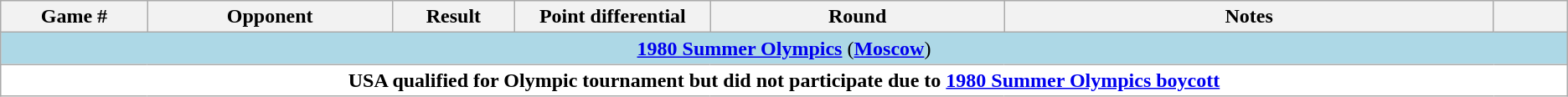<table class="wikitable">
<tr>
<th width=6%>Game #</th>
<th width=10%>Opponent</th>
<th width=05%>Result</th>
<th width=8%>Point differential</th>
<th width=12%>Round</th>
<th width=20%>Notes</th>
<th width=3%></th>
</tr>
<tr>
<td colspan="7"  style="text-align:center; background:lightblue;"><span><strong><a href='#'>1980 Summer Olympics</a></strong> (<strong><a href='#'>Moscow</a></strong>)</span></td>
</tr>
<tr>
<td colspan="7"  style="text-align:center; background:white;"><span><strong>USA qualified for Olympic tournament but did not participate due to <a href='#'>1980 Summer Olympics boycott</a></strong></span></td>
</tr>
</table>
